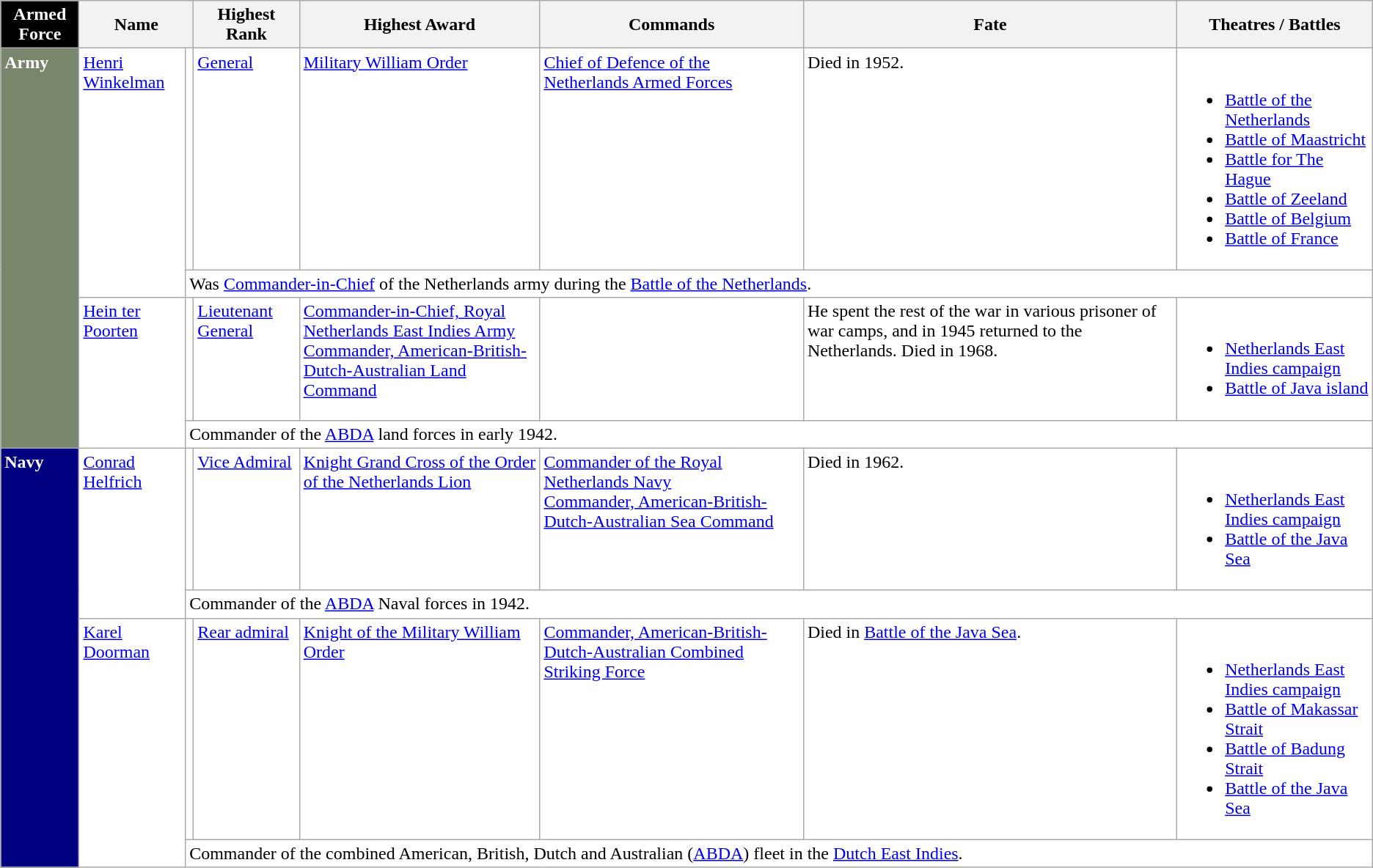<table class="wikitable">
<tr>
<th style="background:#000; color:white;">Armed Force</th>
<th colspan="2">Name</th>
<th>Highest Rank</th>
<th>Highest Award</th>
<th>Commands</th>
<th>Fate</th>
<th>Theatres / Battles</th>
</tr>
<tr style="background:#fff;vertical-align: top;">
<td rowspan="4" style="background:#78866b; color:white;"><strong>Army</strong></td>
<td rowspan="2"><a href='#'>Henri Winkelman</a></td>
<td></td>
<td><a href='#'>General</a></td>
<td><a href='#'>Military William Order</a></td>
<td><a href='#'>Chief of Defence of the Netherlands Armed Forces</a></td>
<td>Died in 1952.</td>
<td><br><ul><li><a href='#'>Battle of the Netherlands</a></li><li><a href='#'>Battle of Maastricht</a></li><li><a href='#'>Battle for The Hague</a></li><li><a href='#'>Battle of Zeeland</a></li><li><a href='#'>Battle of Belgium</a></li><li><a href='#'>Battle of France</a></li></ul></td>
</tr>
<tr style="background:#fff;">
<td colspan="8">Was <a href='#'>Commander-in-Chief</a> of the Netherlands army during the <a href='#'>Battle of the Netherlands</a>.</td>
</tr>
<tr style="background:#fff;vertical-align: top;">
<td rowspan="2"><a href='#'>Hein ter Poorten</a></td>
<td></td>
<td><a href='#'>Lieutenant General</a></td>
<td><a href='#'>Commander-in-Chief, Royal Netherlands East Indies Army</a><br><a href='#'>Commander, American-British-Dutch-Australian Land Command</a></td>
<td></td>
<td>He spent the rest of the war in various prisoner of war camps, and in 1945 returned to the Netherlands. Died in 1968.</td>
<td><br><ul><li><a href='#'>Netherlands East Indies campaign</a></li><li><a href='#'>Battle of Java island</a></li></ul></td>
</tr>
<tr style="background:#fff;">
<td colspan="8">Commander of the <a href='#'>ABDA</a> land forces in early 1942.</td>
</tr>
<tr style="background:#fff;vertical-align: top;">
<td rowspan="4" style="background:navy; color:white;"><strong>Navy</strong></td>
<td rowspan="2"><a href='#'>Conrad Helfrich</a></td>
<td></td>
<td><a href='#'>Vice Admiral</a></td>
<td><a href='#'>Knight Grand Cross of the Order of the Netherlands Lion</a></td>
<td><a href='#'>Commander of the Royal Netherlands Navy</a><br><a href='#'>Commander, American-British-Dutch-Australian Sea Command</a></td>
<td>Died in 1962.</td>
<td><br><ul><li><a href='#'>Netherlands East Indies campaign</a></li><li><a href='#'>Battle of the Java Sea</a></li></ul></td>
</tr>
<tr style="background:#fff;">
<td colspan="8">Commander of the <a href='#'>ABDA</a> Naval forces in 1942.</td>
</tr>
<tr style="background:#fff;vertical-align: top;">
<td rowspan="2"><a href='#'>Karel Doorman</a></td>
<td></td>
<td><a href='#'>Rear admiral</a></td>
<td><a href='#'>Knight of the Military William Order</a></td>
<td><a href='#'>Commander, American-British-Dutch-Australian Combined Striking Force</a></td>
<td>Died in <a href='#'>Battle of the Java Sea</a>.</td>
<td><br><ul><li><a href='#'>Netherlands East Indies campaign</a></li><li><a href='#'>Battle of Makassar Strait</a></li><li><a href='#'>Battle of Badung Strait</a></li><li><a href='#'>Battle of the Java Sea</a></li></ul></td>
</tr>
<tr style="background:#fff;">
<td colspan="8">Commander of the combined American, British, Dutch and Australian (<a href='#'>ABDA</a>) fleet in the <a href='#'>Dutch East Indies</a>.</td>
</tr>
</table>
